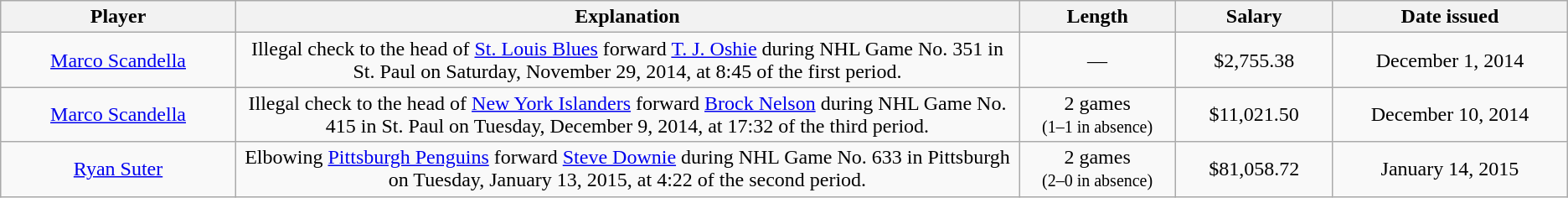<table class="wikitable" style="text-align:center;">
<tr>
<th style="width:15%;">Player</th>
<th style="width:50%;">Explanation</th>
<th style="width:10%;">Length</th>
<th style="width:10%;">Salary</th>
<th style="width:15%;">Date issued</th>
</tr>
<tr>
<td><a href='#'>Marco Scandella</a></td>
<td>Illegal check to the head of <a href='#'>St. Louis Blues</a> forward <a href='#'>T. J. Oshie</a> during NHL Game No. 351 in St. Paul on Saturday, November 29, 2014, at 8:45 of the first period.</td>
<td>—</td>
<td>$2,755.38</td>
<td>December 1, 2014</td>
</tr>
<tr>
<td><a href='#'>Marco Scandella</a></td>
<td>Illegal check to the head of <a href='#'>New York Islanders</a> forward <a href='#'>Brock Nelson</a> during NHL Game No. 415 in St. Paul on Tuesday, December 9, 2014, at 17:32 of the third period.</td>
<td>2 games<br><small>(1–1 in absence)</small></td>
<td>$11,021.50</td>
<td>December 10, 2014</td>
</tr>
<tr>
<td><a href='#'>Ryan Suter</a></td>
<td>Elbowing <a href='#'>Pittsburgh Penguins</a> forward <a href='#'>Steve Downie</a> during NHL Game No. 633 in Pittsburgh on Tuesday, January 13, 2015, at 4:22 of the second period.</td>
<td>2 games<br><small>(2–0 in absence)</small></td>
<td>$81,058.72</td>
<td>January 14, 2015</td>
</tr>
</table>
